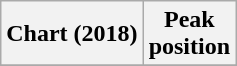<table class="wikitable plainrowheaders" style="text-align:center">
<tr>
<th scope="col">Chart (2018)</th>
<th scope="col">Peak<br>position</th>
</tr>
<tr>
</tr>
</table>
